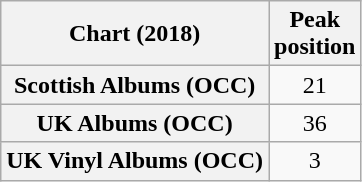<table class="wikitable plainrowheaders" style="text-align:center">
<tr>
<th scope="col">Chart (2018)</th>
<th scope="col">Peak<br>position</th>
</tr>
<tr>
<th scope="row">Scottish Albums (OCC)</th>
<td>21</td>
</tr>
<tr>
<th scope="row">UK Albums (OCC)</th>
<td>36</td>
</tr>
<tr>
<th scope="row">UK Vinyl Albums (OCC)</th>
<td>3</td>
</tr>
</table>
